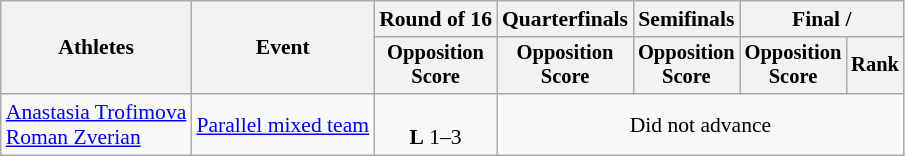<table class="wikitable" style="font-size:90%; text-align:center;">
<tr>
<th rowspan=2>Athletes</th>
<th rowspan=2>Event</th>
<th>Round of 16</th>
<th>Quarterfinals</th>
<th>Semifinals</th>
<th colspan=2>Final / </th>
</tr>
<tr style="font-size:95%">
<th>Opposition<br>Score</th>
<th>Opposition<br>Score</th>
<th>Opposition<br>Score</th>
<th>Opposition<br>Score</th>
<th>Rank</th>
</tr>
<tr>
<td align=left><a href='#'>Anastasia Trofimova</a><br><a href='#'>Roman Zverian</a></td>
<td align=left><a href='#'>Parallel mixed team</a></td>
<td><br><strong>L</strong> 1–3</td>
<td colspan=4>Did not advance</td>
</tr>
</table>
